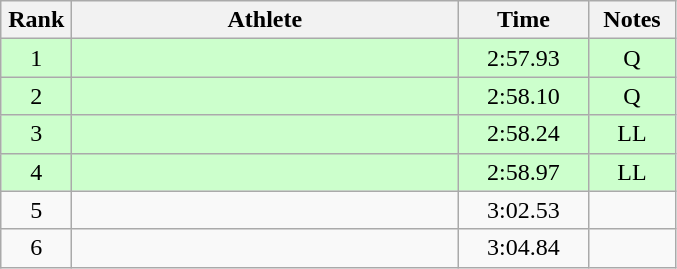<table class=wikitable style="text-align:center">
<tr>
<th width=40>Rank</th>
<th width=250>Athlete</th>
<th width=80>Time</th>
<th width=50>Notes</th>
</tr>
<tr bgcolor="ccffcc">
<td>1</td>
<td align=left></td>
<td>2:57.93</td>
<td>Q</td>
</tr>
<tr bgcolor="ccffcc">
<td>2</td>
<td align=left></td>
<td>2:58.10</td>
<td>Q</td>
</tr>
<tr bgcolor="ccffcc">
<td>3</td>
<td align=left></td>
<td>2:58.24</td>
<td>LL</td>
</tr>
<tr bgcolor="ccffcc">
<td>4</td>
<td align=left></td>
<td>2:58.97</td>
<td>LL</td>
</tr>
<tr>
<td>5</td>
<td align=left></td>
<td>3:02.53</td>
<td></td>
</tr>
<tr>
<td>6</td>
<td align=left></td>
<td>3:04.84</td>
<td></td>
</tr>
</table>
